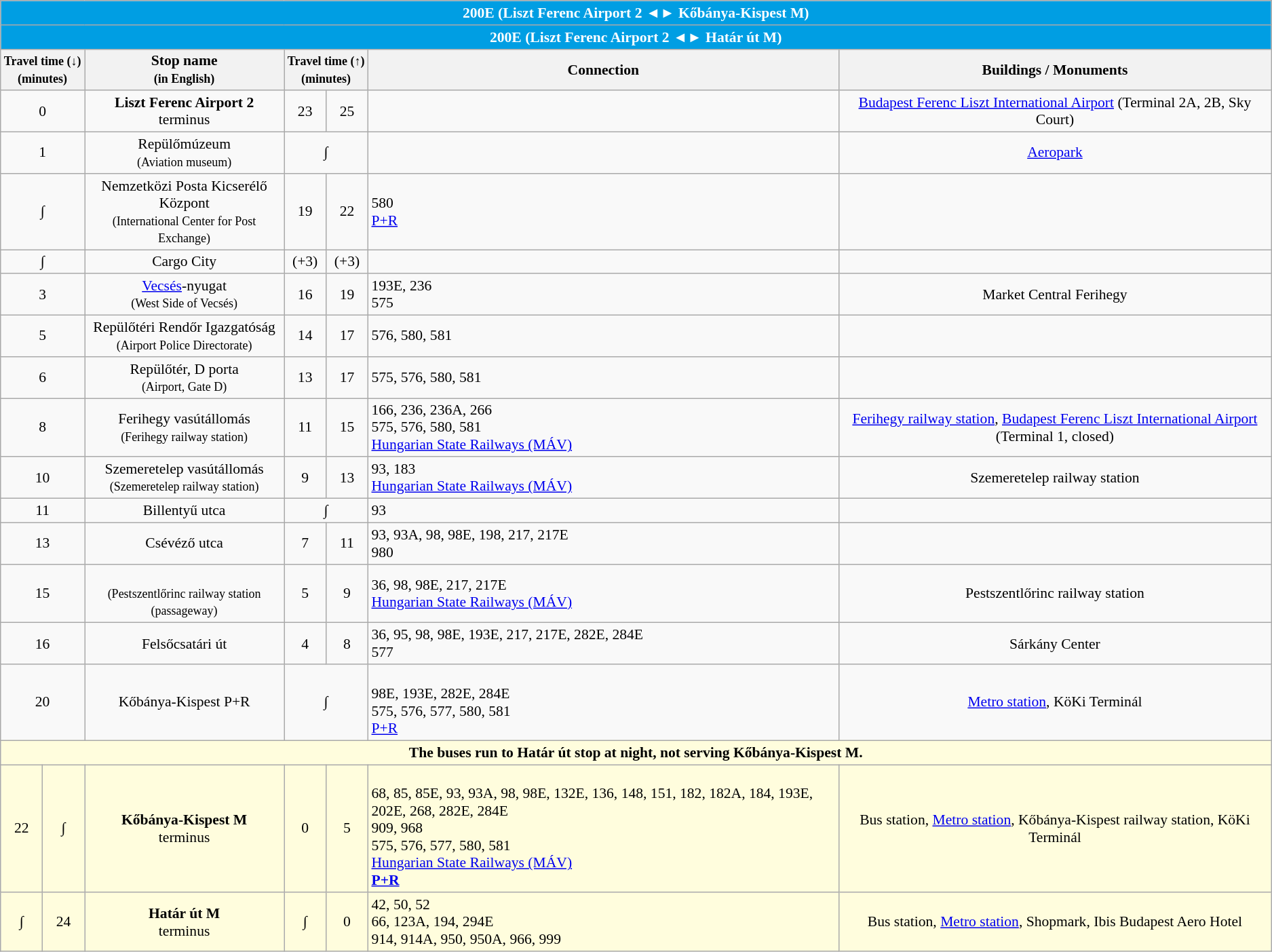<table class="wikitable" style="font-size:90%; text-align:center;">
<tr>
<th colspan=7 style="background-color:#009EE3; color:white;"><span>200E (Liszt Ferenc Airport 2 ◄► Kőbánya-Kispest M)</span></th>
</tr>
<tr>
<th colspan=7 style="background-color:#009EE3; color:white;"><span>200E (Liszt Ferenc Airport 2 ◄► Határ út M)</span></th>
</tr>
<tr>
<th colspan=2><small>Travel time (↓)<br>(minutes)</small></th>
<th>Stop name<br><small>(in English)</small></th>
<th colspan=2><small>Travel time (↑)<br>(minutes)</small></th>
<th>Connection</th>
<th>Buildings / Monuments</th>
</tr>
<tr>
<td colspan=2>0</td>
<td><strong>Liszt Ferenc Airport 2</strong><br>terminus</td>
<td>23</td>
<td>25</td>
<td></td>
<td><a href='#'>Budapest Ferenc Liszt International Airport</a> (Terminal 2A, 2B, Sky Court)</td>
</tr>
<tr>
<td colspan=2>1</td>
<td>Repülőmúzeum<br><small>(Aviation museum)</small></td>
<td colspan=2>∫</td>
<td></td>
<td><a href='#'>Aeropark</a></td>
</tr>
<tr>
<td colspan=2>∫</td>
<td>Nemzetközi Posta Kicserélő Központ<br><small>(International Center for Post Exchange)</small></td>
<td>19</td>
<td>22</td>
<td align=left> 580<br><a href='#'>P+R</a></td>
<td></td>
</tr>
<tr>
<td colspan=2>∫</td>
<td>Cargo City</td>
<td>(+3)</td>
<td>(+3)</td>
<td></td>
<td></td>
</tr>
<tr>
<td colspan=2>3</td>
<td><a href='#'>Vecsés</a>-nyugat<br><small>(West Side of Vecsés)</small></td>
<td>16</td>
<td>19</td>
<td align=left> 193E, 236<br> 575</td>
<td>Market Central Ferihegy</td>
</tr>
<tr>
<td colspan=2>5</td>
<td>Repülőtéri Rendőr Igazgatóság<br><small>(Airport Police Directorate)</small></td>
<td>14</td>
<td>17</td>
<td align=left> 576, 580, 581</td>
<td></td>
</tr>
<tr>
<td colspan=2>6</td>
<td>Repülőtér, D porta<br><small>(Airport, Gate D)</small></td>
<td>13</td>
<td>17</td>
<td align=left> 575, 576, 580, 581</td>
<td></td>
</tr>
<tr>
<td colspan=2>8</td>
<td>Ferihegy vasútállomás<br><small>(Ferihegy railway station)</small></td>
<td>11</td>
<td>15</td>
<td align=left> 166, 236, 236A, 266<br> 575, 576, 580, 581<br><a href='#'>Hungarian State Railways (MÁV)</a></td>
<td><a href='#'>Ferihegy railway station</a>, <a href='#'>Budapest Ferenc Liszt International Airport</a> (Terminal 1, closed)</td>
</tr>
<tr>
<td colspan=2>10</td>
<td>Szemeretelep vasútállomás<br><small>(Szemeretelep railway station)</small></td>
<td>9</td>
<td>13</td>
<td align=left> 93, 183<br><a href='#'>Hungarian State Railways (MÁV)</a></td>
<td>Szemeretelep railway station</td>
</tr>
<tr>
<td colspan=2>11</td>
<td>Billentyű utca</td>
<td colspan=2>∫</td>
<td align=left> 93</td>
<td></td>
</tr>
<tr>
<td colspan=2>13</td>
<td>Csévéző utca</td>
<td>7</td>
<td>11</td>
<td align=left> 93, 93A, 98, 98E, 198, 217, 217E<br> 980</td>
<td></td>
</tr>
<tr>
<td colspan=2>15</td>
<td><br><small>(Pestszentlőrinc railway station (passageway)</small></td>
<td>5</td>
<td>9</td>
<td align=left> 36, 98, 98E, 217, 217E<br><a href='#'>Hungarian State Railways (MÁV)</a></td>
<td>Pestszentlőrinc railway station</td>
</tr>
<tr>
<td colspan=2>16</td>
<td>Felsőcsatári út</td>
<td>4</td>
<td>8</td>
<td align=left> 36, 95, 98, 98E, 193E, 217, 217E, 282E, 284E<br> 577</td>
<td>Sárkány Center</td>
</tr>
<tr>
<td colspan=2>20</td>
<td>Kőbánya-Kispest P+R</td>
<td colspan=2>∫</td>
<td align=left><br> 98E, 193E, 282E, 284E<br> 575, 576, 577, 580, 581<br><a href='#'>P+R</a></td>
<td><a href='#'>Metro station</a>, KöKi Terminál</td>
</tr>
<tr bgcolor=#FFFDDD>
<td colspan=7><strong>The buses run to Határ út stop at night, not serving Kőbánya-Kispest M.</strong></td>
</tr>
<tr bgcolor=#FFFDDD>
<td>22</td>
<td>∫</td>
<td><strong>Kőbánya-Kispest M</strong><br>terminus</td>
<td>0</td>
<td>5</td>
<td align=left><br> 68, 85, 85E, 93, 93A, 98, 98E, 132E, 136, 148, 151, 182, 182A, 184, 193E, 202E, 268, 282E, 284E<br> 909, 968<br> 575, 576, 577, 580, 581<br><a href='#'>Hungarian State Railways (MÁV)</a><br><strong><a href='#'>P+R</a></strong></td>
<td>Bus station, <a href='#'>Metro station</a>, Kőbánya-Kispest railway station, KöKi Terminál</td>
</tr>
<tr bgcolor=#FFFDDD>
<td>∫</td>
<td>24</td>
<td><strong>Határ út M</strong><br>terminus</td>
<td>∫</td>
<td>0</td>
<td align=left> 42, 50, 52<br> 66, 123A, 194, 294E<br> 914, 914A, 950, 950A, 966, 999 </td>
<td>Bus station, <a href='#'>Metro station</a>, Shopmark, Ibis Budapest Aero Hotel</td>
</tr>
</table>
